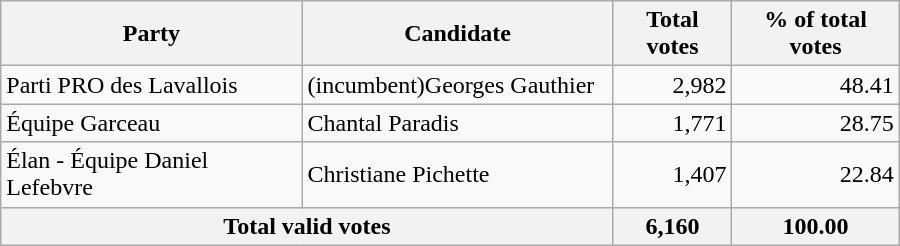<table style="width:600px;" class="wikitable">
<tr style="background-color:#E9E9E9">
<th colspan="2" style="width: 200px">Party</th>
<th colspan="1" style="width: 200px">Candidate</th>
<th align="right">Total votes</th>
<th align="right">% of total votes</th>
</tr>
<tr>
<td colspan="2" align="left">Parti PRO des Lavallois</td>
<td align="left">(incumbent)Georges Gauthier</td>
<td align="right">2,982</td>
<td align="right">48.41</td>
</tr>
<tr>
<td colspan="2" align="left">Équipe Garceau</td>
<td align="left">Chantal Paradis</td>
<td align="right">1,771</td>
<td align="right">28.75</td>
</tr>
<tr>
<td colspan="2" align="left">Élan - Équipe Daniel Lefebvre</td>
<td align="left">Christiane Pichette</td>
<td align="right">1,407</td>
<td align="right">22.84</td>
</tr>
<tr bgcolor="#EEEEEE">
<th colspan="3"  align="left">Total valid votes</th>
<th align="right">6,160</th>
<th align="right">100.00</th>
</tr>
</table>
